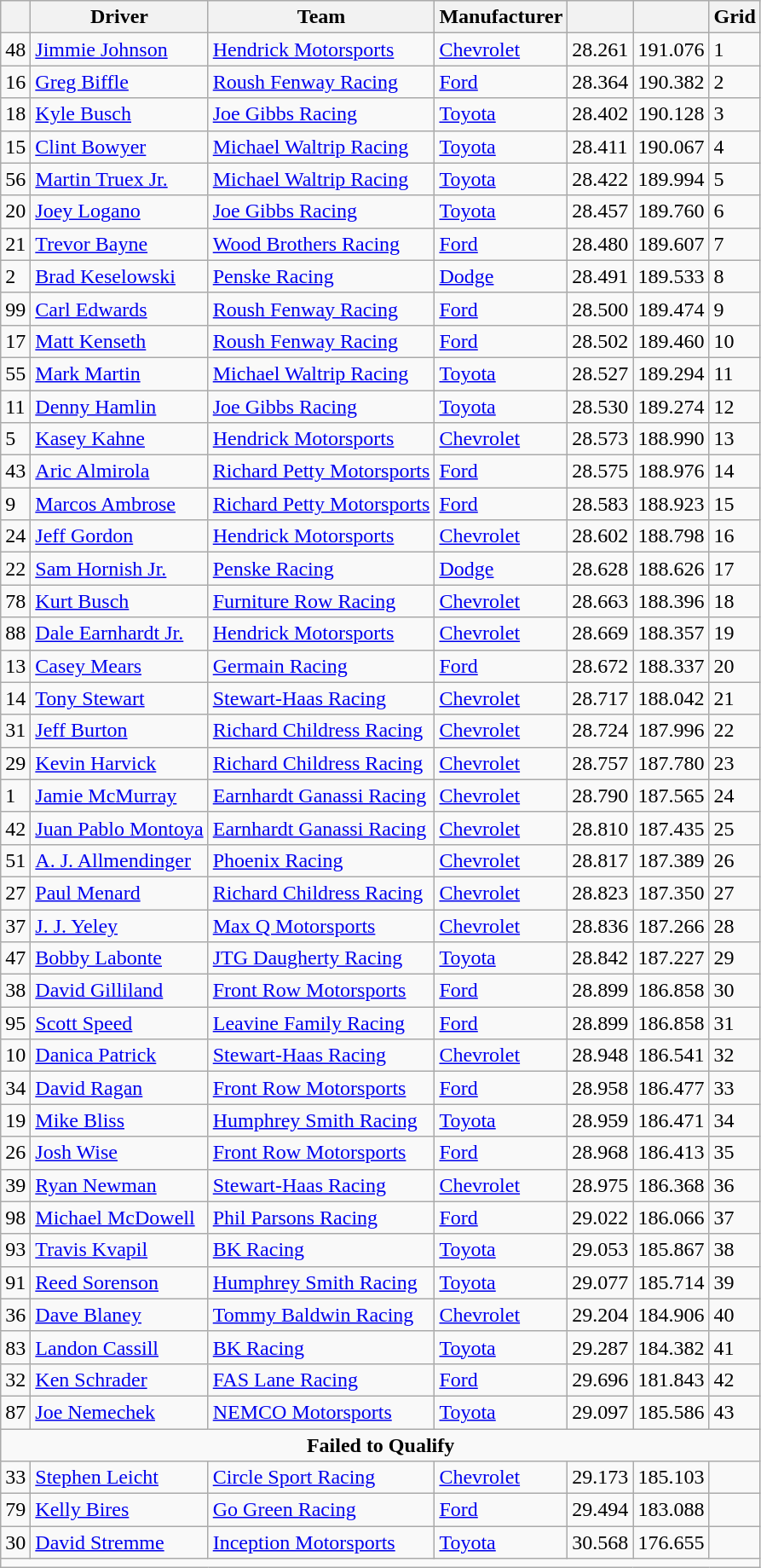<table class="wikitable">
<tr>
<th></th>
<th>Driver</th>
<th>Team</th>
<th>Manufacturer</th>
<th></th>
<th></th>
<th>Grid</th>
</tr>
<tr>
<td>48</td>
<td><a href='#'>Jimmie Johnson</a></td>
<td><a href='#'>Hendrick Motorsports</a></td>
<td><a href='#'>Chevrolet</a></td>
<td>28.261</td>
<td>191.076</td>
<td>1</td>
</tr>
<tr>
<td>16</td>
<td><a href='#'>Greg Biffle</a></td>
<td><a href='#'>Roush Fenway Racing</a></td>
<td><a href='#'>Ford</a></td>
<td>28.364</td>
<td>190.382</td>
<td>2</td>
</tr>
<tr>
<td>18</td>
<td><a href='#'>Kyle Busch</a></td>
<td><a href='#'>Joe Gibbs Racing</a></td>
<td><a href='#'>Toyota</a></td>
<td>28.402</td>
<td>190.128</td>
<td>3</td>
</tr>
<tr>
<td>15</td>
<td><a href='#'>Clint Bowyer</a></td>
<td><a href='#'>Michael Waltrip Racing</a></td>
<td><a href='#'>Toyota</a></td>
<td>28.411</td>
<td>190.067</td>
<td>4</td>
</tr>
<tr>
<td>56</td>
<td><a href='#'>Martin Truex Jr.</a></td>
<td><a href='#'>Michael Waltrip Racing</a></td>
<td><a href='#'>Toyota</a></td>
<td>28.422</td>
<td>189.994</td>
<td>5</td>
</tr>
<tr>
<td>20</td>
<td><a href='#'>Joey Logano</a></td>
<td><a href='#'>Joe Gibbs Racing</a></td>
<td><a href='#'>Toyota</a></td>
<td>28.457</td>
<td>189.760</td>
<td>6</td>
</tr>
<tr>
<td>21</td>
<td><a href='#'>Trevor Bayne</a></td>
<td><a href='#'>Wood Brothers Racing</a></td>
<td><a href='#'>Ford</a></td>
<td>28.480</td>
<td>189.607</td>
<td>7</td>
</tr>
<tr>
<td>2</td>
<td><a href='#'>Brad Keselowski</a></td>
<td><a href='#'>Penske Racing</a></td>
<td><a href='#'>Dodge</a></td>
<td>28.491</td>
<td>189.533</td>
<td>8</td>
</tr>
<tr>
<td>99</td>
<td><a href='#'>Carl Edwards</a></td>
<td><a href='#'>Roush Fenway Racing</a></td>
<td><a href='#'>Ford</a></td>
<td>28.500</td>
<td>189.474</td>
<td>9</td>
</tr>
<tr>
<td>17</td>
<td><a href='#'>Matt Kenseth</a></td>
<td><a href='#'>Roush Fenway Racing</a></td>
<td><a href='#'>Ford</a></td>
<td>28.502</td>
<td>189.460</td>
<td>10</td>
</tr>
<tr>
<td>55</td>
<td><a href='#'>Mark Martin</a></td>
<td><a href='#'>Michael Waltrip Racing</a></td>
<td><a href='#'>Toyota</a></td>
<td>28.527</td>
<td>189.294</td>
<td>11</td>
</tr>
<tr>
<td>11</td>
<td><a href='#'>Denny Hamlin</a></td>
<td><a href='#'>Joe Gibbs Racing</a></td>
<td><a href='#'>Toyota</a></td>
<td>28.530</td>
<td>189.274</td>
<td>12</td>
</tr>
<tr>
<td>5</td>
<td><a href='#'>Kasey Kahne</a></td>
<td><a href='#'>Hendrick Motorsports</a></td>
<td><a href='#'>Chevrolet</a></td>
<td>28.573</td>
<td>188.990</td>
<td>13</td>
</tr>
<tr>
<td>43</td>
<td><a href='#'>Aric Almirola</a></td>
<td><a href='#'>Richard Petty Motorsports</a></td>
<td><a href='#'>Ford</a></td>
<td>28.575</td>
<td>188.976</td>
<td>14</td>
</tr>
<tr>
<td>9</td>
<td><a href='#'>Marcos Ambrose</a></td>
<td><a href='#'>Richard Petty Motorsports</a></td>
<td><a href='#'>Ford</a></td>
<td>28.583</td>
<td>188.923</td>
<td>15</td>
</tr>
<tr>
<td>24</td>
<td><a href='#'>Jeff Gordon</a></td>
<td><a href='#'>Hendrick Motorsports</a></td>
<td><a href='#'>Chevrolet</a></td>
<td>28.602</td>
<td>188.798</td>
<td>16</td>
</tr>
<tr>
<td>22</td>
<td><a href='#'>Sam Hornish Jr.</a></td>
<td><a href='#'>Penske Racing</a></td>
<td><a href='#'>Dodge</a></td>
<td>28.628</td>
<td>188.626</td>
<td>17</td>
</tr>
<tr>
<td>78</td>
<td><a href='#'>Kurt Busch</a></td>
<td><a href='#'>Furniture Row Racing</a></td>
<td><a href='#'>Chevrolet</a></td>
<td>28.663</td>
<td>188.396</td>
<td>18</td>
</tr>
<tr>
<td>88</td>
<td><a href='#'>Dale Earnhardt Jr.</a></td>
<td><a href='#'>Hendrick Motorsports</a></td>
<td><a href='#'>Chevrolet</a></td>
<td>28.669</td>
<td>188.357</td>
<td>19</td>
</tr>
<tr>
<td>13</td>
<td><a href='#'>Casey Mears</a></td>
<td><a href='#'>Germain Racing</a></td>
<td><a href='#'>Ford</a></td>
<td>28.672</td>
<td>188.337</td>
<td>20</td>
</tr>
<tr>
<td>14</td>
<td><a href='#'>Tony Stewart</a></td>
<td><a href='#'>Stewart-Haas Racing</a></td>
<td><a href='#'>Chevrolet</a></td>
<td>28.717</td>
<td>188.042</td>
<td>21</td>
</tr>
<tr>
<td>31</td>
<td><a href='#'>Jeff Burton</a></td>
<td><a href='#'>Richard Childress Racing</a></td>
<td><a href='#'>Chevrolet</a></td>
<td>28.724</td>
<td>187.996</td>
<td>22</td>
</tr>
<tr>
<td>29</td>
<td><a href='#'>Kevin Harvick</a></td>
<td><a href='#'>Richard Childress Racing</a></td>
<td><a href='#'>Chevrolet</a></td>
<td>28.757</td>
<td>187.780</td>
<td>23</td>
</tr>
<tr>
<td>1</td>
<td><a href='#'>Jamie McMurray</a></td>
<td><a href='#'>Earnhardt Ganassi Racing</a></td>
<td><a href='#'>Chevrolet</a></td>
<td>28.790</td>
<td>187.565</td>
<td>24</td>
</tr>
<tr>
<td>42</td>
<td><a href='#'>Juan Pablo Montoya</a></td>
<td><a href='#'>Earnhardt Ganassi Racing</a></td>
<td><a href='#'>Chevrolet</a></td>
<td>28.810</td>
<td>187.435</td>
<td>25</td>
</tr>
<tr>
<td>51</td>
<td><a href='#'>A. J. Allmendinger</a></td>
<td><a href='#'>Phoenix Racing</a></td>
<td><a href='#'>Chevrolet</a></td>
<td>28.817</td>
<td>187.389</td>
<td>26</td>
</tr>
<tr>
<td>27</td>
<td><a href='#'>Paul Menard</a></td>
<td><a href='#'>Richard Childress Racing</a></td>
<td><a href='#'>Chevrolet</a></td>
<td>28.823</td>
<td>187.350</td>
<td>27</td>
</tr>
<tr>
<td>37</td>
<td><a href='#'>J. J. Yeley</a></td>
<td><a href='#'>Max Q Motorsports</a></td>
<td><a href='#'>Chevrolet</a></td>
<td>28.836</td>
<td>187.266</td>
<td>28</td>
</tr>
<tr>
<td>47</td>
<td><a href='#'>Bobby Labonte</a></td>
<td><a href='#'>JTG Daugherty Racing</a></td>
<td><a href='#'>Toyota</a></td>
<td>28.842</td>
<td>187.227</td>
<td>29</td>
</tr>
<tr>
<td>38</td>
<td><a href='#'>David Gilliland</a></td>
<td><a href='#'>Front Row Motorsports</a></td>
<td><a href='#'>Ford</a></td>
<td>28.899</td>
<td>186.858</td>
<td>30</td>
</tr>
<tr>
<td>95</td>
<td><a href='#'>Scott Speed</a></td>
<td><a href='#'>Leavine Family Racing</a></td>
<td><a href='#'>Ford</a></td>
<td>28.899</td>
<td>186.858</td>
<td>31</td>
</tr>
<tr>
<td>10</td>
<td><a href='#'>Danica Patrick</a></td>
<td><a href='#'>Stewart-Haas Racing</a></td>
<td><a href='#'>Chevrolet</a></td>
<td>28.948</td>
<td>186.541</td>
<td>32</td>
</tr>
<tr>
<td>34</td>
<td><a href='#'>David Ragan</a></td>
<td><a href='#'>Front Row Motorsports</a></td>
<td><a href='#'>Ford</a></td>
<td>28.958</td>
<td>186.477</td>
<td>33</td>
</tr>
<tr>
<td>19</td>
<td><a href='#'>Mike Bliss</a></td>
<td><a href='#'>Humphrey Smith Racing</a></td>
<td><a href='#'>Toyota</a></td>
<td>28.959</td>
<td>186.471</td>
<td>34</td>
</tr>
<tr>
<td>26</td>
<td><a href='#'>Josh Wise</a></td>
<td><a href='#'>Front Row Motorsports</a></td>
<td><a href='#'>Ford</a></td>
<td>28.968</td>
<td>186.413</td>
<td>35</td>
</tr>
<tr>
<td>39</td>
<td><a href='#'>Ryan Newman</a></td>
<td><a href='#'>Stewart-Haas Racing</a></td>
<td><a href='#'>Chevrolet</a></td>
<td>28.975</td>
<td>186.368</td>
<td>36</td>
</tr>
<tr>
<td>98</td>
<td><a href='#'>Michael McDowell</a></td>
<td><a href='#'>Phil Parsons Racing</a></td>
<td><a href='#'>Ford</a></td>
<td>29.022</td>
<td>186.066</td>
<td>37</td>
</tr>
<tr>
<td>93</td>
<td><a href='#'>Travis Kvapil</a></td>
<td><a href='#'>BK Racing</a></td>
<td><a href='#'>Toyota</a></td>
<td>29.053</td>
<td>185.867</td>
<td>38</td>
</tr>
<tr>
<td>91</td>
<td><a href='#'>Reed Sorenson</a></td>
<td><a href='#'>Humphrey Smith Racing</a></td>
<td><a href='#'>Toyota</a></td>
<td>29.077</td>
<td>185.714</td>
<td>39</td>
</tr>
<tr>
<td>36</td>
<td><a href='#'>Dave Blaney</a></td>
<td><a href='#'>Tommy Baldwin Racing</a></td>
<td><a href='#'>Chevrolet</a></td>
<td>29.204</td>
<td>184.906</td>
<td>40</td>
</tr>
<tr>
<td>83</td>
<td><a href='#'>Landon Cassill</a></td>
<td><a href='#'>BK Racing</a></td>
<td><a href='#'>Toyota</a></td>
<td>29.287</td>
<td>184.382</td>
<td>41</td>
</tr>
<tr>
<td>32</td>
<td><a href='#'>Ken Schrader</a></td>
<td><a href='#'>FAS Lane Racing</a></td>
<td><a href='#'>Ford</a></td>
<td>29.696</td>
<td>181.843</td>
<td>42</td>
</tr>
<tr>
<td>87</td>
<td><a href='#'>Joe Nemechek</a></td>
<td><a href='#'>NEMCO Motorsports</a></td>
<td><a href='#'>Toyota</a></td>
<td>29.097</td>
<td>185.586</td>
<td>43</td>
</tr>
<tr>
<td colspan="7" style="text-align:center;"><strong>Failed to Qualify</strong></td>
</tr>
<tr>
<td>33</td>
<td><a href='#'>Stephen Leicht</a></td>
<td><a href='#'>Circle Sport Racing</a></td>
<td><a href='#'>Chevrolet</a></td>
<td>29.173</td>
<td>185.103</td>
<td></td>
</tr>
<tr>
<td>79</td>
<td><a href='#'>Kelly Bires</a></td>
<td><a href='#'>Go Green Racing</a></td>
<td><a href='#'>Ford</a></td>
<td>29.494</td>
<td>183.088</td>
<td></td>
</tr>
<tr>
<td>30</td>
<td><a href='#'>David Stremme</a></td>
<td><a href='#'>Inception Motorsports</a></td>
<td><a href='#'>Toyota</a></td>
<td>30.568</td>
<td>176.655</td>
<td></td>
</tr>
<tr>
<td colspan="8"></td>
</tr>
</table>
